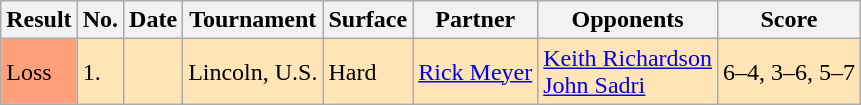<table class="sortable wikitable">
<tr>
<th>Result</th>
<th>No.</th>
<th>Date</th>
<th>Tournament</th>
<th>Surface</th>
<th>Partner</th>
<th>Opponents</th>
<th class="unsortable">Score</th>
</tr>
<tr style="background:moccasin;">
<td style="background:#ffa07a;">Loss</td>
<td>1.</td>
<td></td>
<td>Lincoln, U.S.</td>
<td>Hard</td>
<td> <a href='#'>Rick Meyer</a></td>
<td> <a href='#'>Keith Richardson</a><br> <a href='#'>John Sadri</a></td>
<td>6–4, 3–6, 5–7</td>
</tr>
</table>
